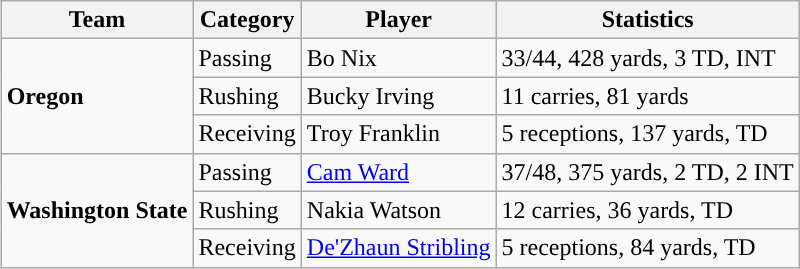<table class="wikitable" style="float: right;">
<tr>
<th>Team</th>
<th>Category</th>
<th>Player</th>
<th>Statistics</th>
</tr>
<tr>
<td rowspan=3><strong>Oregon</strong></td>
<td>Passing</td>
<td>Bo Nix</td>
<td>33/44, 428 yards, 3 TD, INT</td>
</tr>
<tr>
<td>Rushing</td>
<td>Bucky Irving</td>
<td>11 carries, 81 yards</td>
</tr>
<tr>
<td>Receiving</td>
<td>Troy Franklin</td>
<td>5 receptions, 137 yards, TD</td>
</tr>
<tr>
<td rowspan=3><strong>Washington State</strong></td>
<td>Passing</td>
<td><a href='#'>Cam Ward</a></td>
<td>37/48, 375 yards, 2 TD, 2 INT</td>
</tr>
<tr>
<td>Rushing</td>
<td>Nakia Watson</td>
<td>12 carries, 36 yards, TD</td>
</tr>
<tr>
<td>Receiving</td>
<td><a href='#'>De'Zhaun Stribling</a></td>
<td>5 receptions, 84 yards, TD</td>
</tr>
</table>
